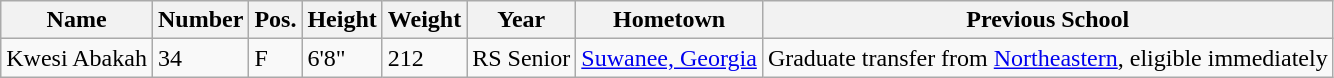<table class="wikitable sortable" border="1">
<tr>
<th>Name</th>
<th>Number</th>
<th>Pos.</th>
<th>Height</th>
<th>Weight</th>
<th>Year</th>
<th>Hometown</th>
<th class="unsortable">Previous School</th>
</tr>
<tr>
<td>Kwesi Abakah</td>
<td>34</td>
<td>F</td>
<td>6'8"</td>
<td>212</td>
<td>RS Senior</td>
<td><a href='#'>Suwanee, Georgia</a></td>
<td>Graduate transfer from <a href='#'>Northeastern</a>, eligible immediately</td>
</tr>
</table>
